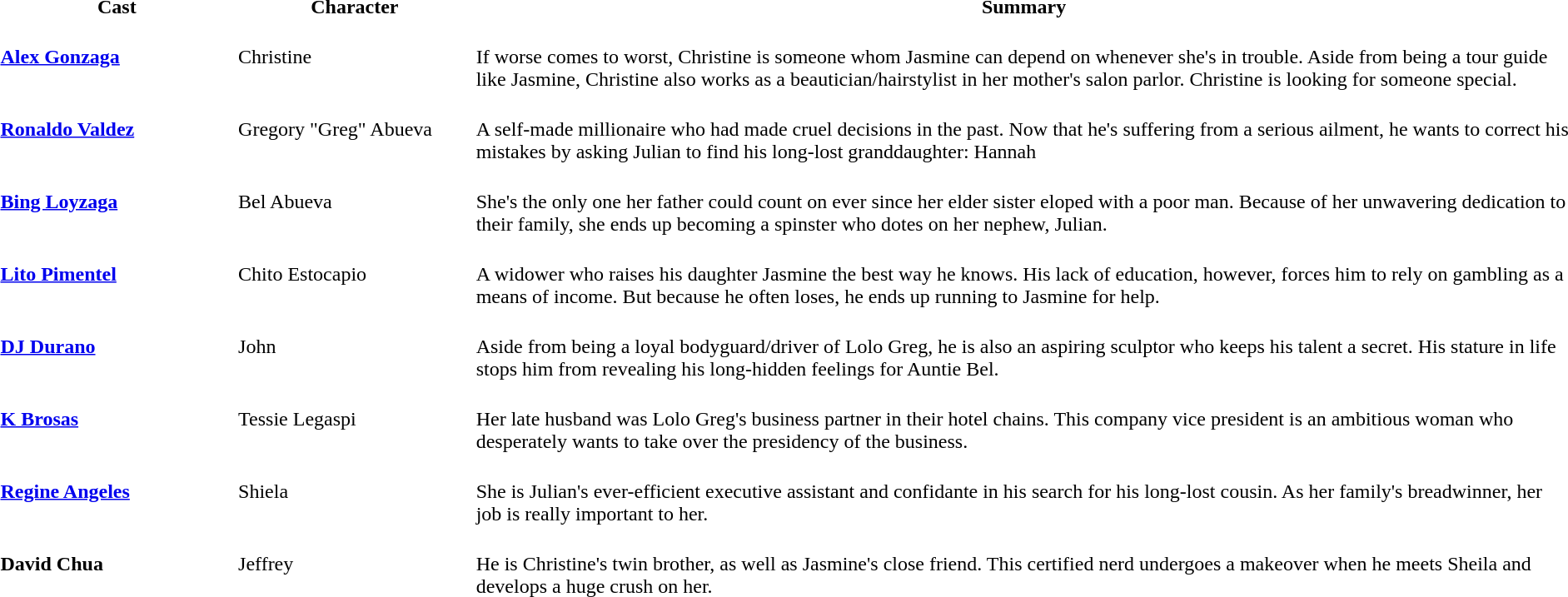<table border="0" align="center" width="100%">
<tr>
<th width="15%">Cast</th>
<th width="15%">Character</th>
<th width="15">Summary</th>
</tr>
<tr>
<td><strong><a href='#'>Alex Gonzaga</a></strong></td>
<td>Christine</td>
<td><br>If worse comes to worst, Christine is someone whom Jasmine can depend on whenever she's in trouble. Aside from being a tour guide like Jasmine, Christine also works as a beautician/hairstylist in her mother's salon parlor. Christine is looking for someone special.</td>
</tr>
<tr>
<td><strong><a href='#'>Ronaldo Valdez</a></strong></td>
<td>Gregory "Greg" Abueva</td>
<td><br>A self-made millionaire who had made cruel decisions in the past. Now that he's suffering from a serious ailment, he wants to correct his mistakes by asking Julian to find his long-lost granddaughter: Hannah</td>
</tr>
<tr>
<td><strong><a href='#'>Bing Loyzaga</a></strong></td>
<td>Bel Abueva</td>
<td><br>She's the only one her father could count on ever since her elder sister eloped with a poor man. Because of her unwavering dedication to their family, she ends up becoming a spinster who dotes on her nephew, Julian.</td>
</tr>
<tr>
<td><strong><a href='#'>Lito Pimentel</a></strong></td>
<td>Chito Estocapio</td>
<td><br>A widower who raises his daughter Jasmine the best way he knows. His lack of education, however, forces him to rely on gambling as a means of income. But because he often loses, he ends up running to Jasmine for help.</td>
</tr>
<tr>
<td><strong><a href='#'>DJ Durano</a></strong></td>
<td>John</td>
<td><br>Aside from being a loyal bodyguard/driver of Lolo Greg, he is also an aspiring sculptor who keeps his talent a secret. His stature in life stops him from revealing his long-hidden feelings for Auntie Bel.</td>
</tr>
<tr>
<td><strong><a href='#'>K Brosas</a></strong></td>
<td>Tessie Legaspi</td>
<td><br>Her late husband was Lolo Greg's business partner in their hotel chains. This company vice president is an ambitious woman who desperately wants to take over the presidency of the business.</td>
</tr>
<tr>
<td><strong><a href='#'>Regine Angeles</a></strong></td>
<td>Shiela</td>
<td><br>She is Julian's ever-efficient executive assistant and confidante in his search for his long-lost cousin. As her family's breadwinner, her job is really important to her.</td>
</tr>
<tr>
<td><strong>David Chua</strong></td>
<td>Jeffrey</td>
<td><br>He is Christine's twin brother, as well as Jasmine's close friend. This certified nerd undergoes a makeover when he meets Sheila and develops a huge crush on her.</td>
</tr>
<tr>
</tr>
</table>
